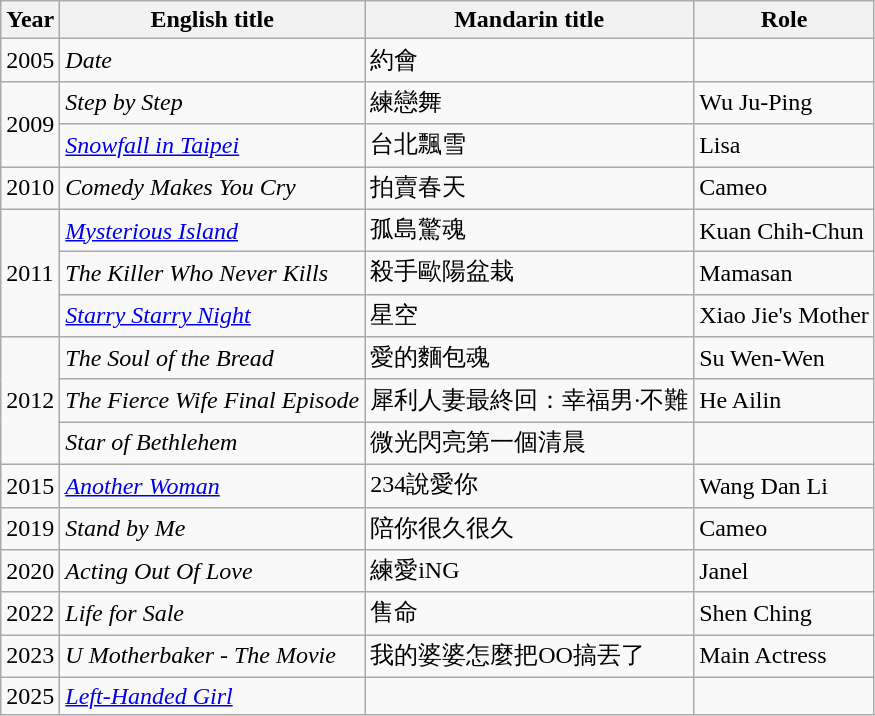<table class="wikitable sortable">
<tr>
<th>Year</th>
<th>English title</th>
<th>Mandarin title</th>
<th>Role</th>
</tr>
<tr>
<td>2005</td>
<td><em>Date</em></td>
<td>約會</td>
<td></td>
</tr>
<tr>
<td rowspan="2">2009</td>
<td><em>Step by Step</em></td>
<td>練戀舞</td>
<td>Wu Ju-Ping</td>
</tr>
<tr>
<td><em><a href='#'>Snowfall in Taipei</a></em></td>
<td>台北飄雪</td>
<td>Lisa</td>
</tr>
<tr>
<td>2010</td>
<td><em>Comedy Makes You Cry</em></td>
<td>拍賣春天</td>
<td>Cameo</td>
</tr>
<tr>
<td rowspan="3">2011</td>
<td><em><a href='#'>Mysterious Island</a></em></td>
<td>孤島驚魂</td>
<td>Kuan Chih-Chun</td>
</tr>
<tr>
<td><em>The Killer Who Never Kills</em></td>
<td>殺手歐陽盆栽</td>
<td>Mamasan</td>
</tr>
<tr>
<td><em><a href='#'>Starry Starry Night</a></em></td>
<td>星空</td>
<td>Xiao Jie's Mother</td>
</tr>
<tr>
<td rowspan="3">2012</td>
<td><em>The Soul of the Bread</em></td>
<td>愛的麵包魂</td>
<td>Su Wen-Wen</td>
</tr>
<tr>
<td><em>The Fierce Wife Final Episode</em></td>
<td>犀利人妻最終回：幸福男·不難</td>
<td>He Ailin</td>
</tr>
<tr>
<td><em>Star of Bethlehem</em></td>
<td>微光閃亮第一個清晨</td>
<td></td>
</tr>
<tr>
<td>2015</td>
<td><em><a href='#'>Another Woman</a></em></td>
<td>234說愛你</td>
<td>Wang Dan Li</td>
</tr>
<tr>
<td>2019</td>
<td><em>Stand by Me</em></td>
<td>陪你很久很久</td>
<td>Cameo</td>
</tr>
<tr>
<td>2020</td>
<td><em>Acting Out Of Love</em></td>
<td>練愛iNG</td>
<td>Janel</td>
</tr>
<tr>
<td>2022</td>
<td><em>Life for Sale</em></td>
<td>售命</td>
<td>Shen Ching</td>
</tr>
<tr>
<td>2023</td>
<td><em>U Motherbaker - The Movie</em></td>
<td>我的婆婆怎麼把OO搞丟了</td>
<td>Main Actress</td>
</tr>
<tr>
<td>2025</td>
<td><em><a href='#'>Left-Handed Girl</a></em></td>
<td></td>
<td></td>
</tr>
</table>
